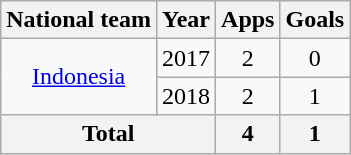<table class=wikitable style=text-align:center>
<tr>
<th>National team</th>
<th>Year</th>
<th>Apps</th>
<th>Goals</th>
</tr>
<tr>
<td rowspan="2"><a href='#'>Indonesia</a></td>
<td>2017</td>
<td>2</td>
<td>0</td>
</tr>
<tr>
<td>2018</td>
<td>2</td>
<td>1</td>
</tr>
<tr>
<th colspan=2>Total</th>
<th>4</th>
<th>1</th>
</tr>
</table>
